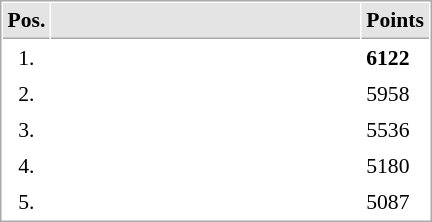<table cellspacing="1" cellpadding="3" style="border:1px solid #AAAAAA;font-size:90%">
<tr bgcolor="#E4E4E4">
<th style="border-bottom:1px solid #AAAAAA" width=10>Pos.</th>
<th style="border-bottom:1px solid #AAAAAA" width=200></th>
<th style="border-bottom:1px solid #AAAAAA" width=20>Points</th>
</tr>
<tr>
<td align=center>1.</td>
<td><strong></strong></td>
<td><strong>6122</strong></td>
</tr>
<tr>
<td align=center>2.</td>
<td></td>
<td>5958</td>
</tr>
<tr>
<td align=center>3.</td>
<td></td>
<td>5536</td>
</tr>
<tr>
<td align=center>4.</td>
<td></td>
<td>5180</td>
</tr>
<tr>
<td align=center>5.</td>
<td></td>
<td>5087</td>
</tr>
</table>
